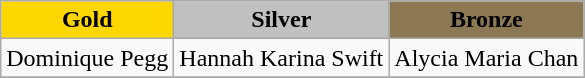<table class="wikitable">
<tr>
<th style="background-color:#FFD700">Gold</th>
<th style="background-color:#C0C0C0">Silver</th>
<th style="background-color:#8C7853">Bronze</th>
</tr>
<tr>
<td> Dominique Pegg</td>
<td> Hannah Karina Swift</td>
<td> Alycia Maria Chan</td>
</tr>
<tr>
</tr>
</table>
